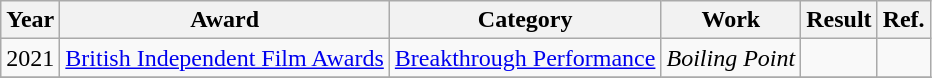<table class="wikitable plainrowheaders">
<tr>
<th>Year</th>
<th>Award</th>
<th>Category</th>
<th>Work</th>
<th>Result</th>
<th>Ref.</th>
</tr>
<tr>
<td>2021</td>
<td><a href='#'>British Independent Film Awards</a></td>
<td><a href='#'>Breakthrough Performance</a></td>
<td><em>Boiling Point</em></td>
<td></td>
<td></td>
</tr>
<tr>
</tr>
</table>
